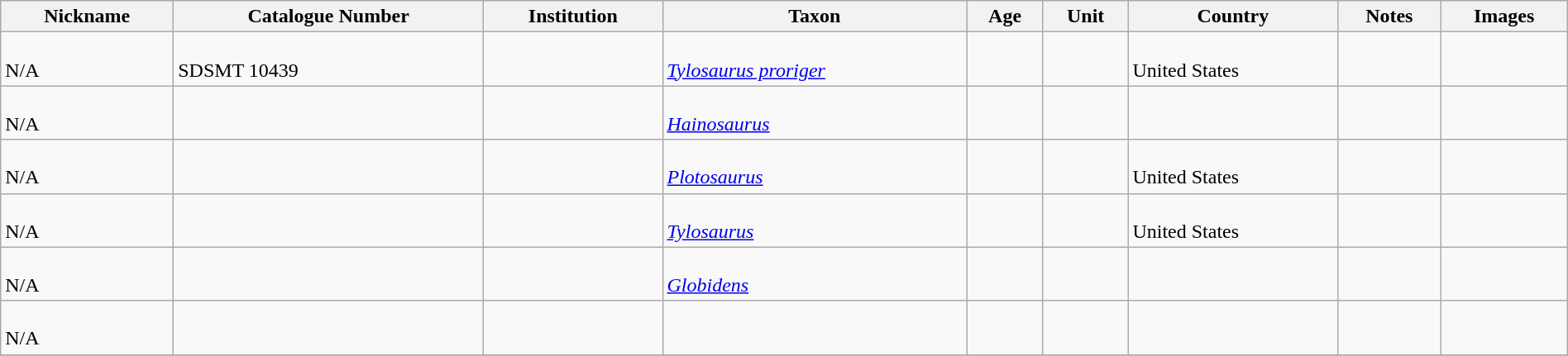<table class="wikitable sortable" align="center" width="100%">
<tr>
<th>Nickname</th>
<th>Catalogue Number</th>
<th>Institution</th>
<th>Taxon</th>
<th>Age</th>
<th>Unit</th>
<th>Country</th>
<th>Notes</th>
<th>Images</th>
</tr>
<tr>
<td><br>N/A</td>
<td><br>SDSMT 10439</td>
<td></td>
<td><br><em><a href='#'>Tylosaurus proriger</a></em></td>
<td></td>
<td></td>
<td><br>United States</td>
<td></td>
<td><br></td>
</tr>
<tr>
<td><br>N/A</td>
<td></td>
<td></td>
<td><br><em><a href='#'>Hainosaurus</a></em></td>
<td></td>
<td></td>
<td></td>
<td></td>
<td></td>
</tr>
<tr>
<td><br>N/A</td>
<td></td>
<td></td>
<td><br><em><a href='#'>Plotosaurus</a></em></td>
<td></td>
<td></td>
<td><br>United States</td>
<td></td>
<td><br></td>
</tr>
<tr>
<td><br>N/A</td>
<td></td>
<td></td>
<td><br><em><a href='#'>Tylosaurus</a></em></td>
<td></td>
<td></td>
<td><br>United States</td>
<td></td>
<td><br></td>
</tr>
<tr>
<td><br>N/A</td>
<td></td>
<td></td>
<td><br><em><a href='#'>Globidens</a></em></td>
<td></td>
<td></td>
<td></td>
<td></td>
<td><br></td>
</tr>
<tr>
<td><br>N/A</td>
<td></td>
<td></td>
<td></td>
<td></td>
<td></td>
<td></td>
<td></td>
<td><br></td>
</tr>
<tr>
</tr>
</table>
